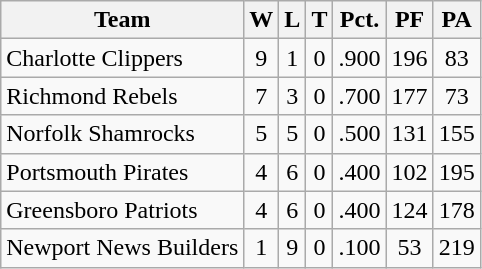<table class="wikitable">
<tr>
<th>Team</th>
<th>W</th>
<th>L</th>
<th>T</th>
<th>Pct.</th>
<th>PF</th>
<th>PA</th>
</tr>
<tr align="center">
<td align="left">Charlotte Clippers</td>
<td>9</td>
<td>1</td>
<td>0</td>
<td>.900</td>
<td>196</td>
<td>83</td>
</tr>
<tr align="center">
<td align="left">Richmond Rebels</td>
<td>7</td>
<td>3</td>
<td>0</td>
<td>.700</td>
<td>177</td>
<td>73</td>
</tr>
<tr align="center">
<td align="left">Norfolk Shamrocks</td>
<td>5</td>
<td>5</td>
<td>0</td>
<td>.500</td>
<td>131</td>
<td>155</td>
</tr>
<tr align="center">
<td align="left">Portsmouth Pirates</td>
<td>4</td>
<td>6</td>
<td>0</td>
<td>.400</td>
<td>102</td>
<td>195</td>
</tr>
<tr align="center">
<td align="left">Greensboro Patriots</td>
<td>4</td>
<td>6</td>
<td>0</td>
<td>.400</td>
<td>124</td>
<td>178</td>
</tr>
<tr align="center">
<td align="left">Newport News Builders</td>
<td>1</td>
<td>9</td>
<td>0</td>
<td>.100</td>
<td>53</td>
<td>219</td>
</tr>
</table>
